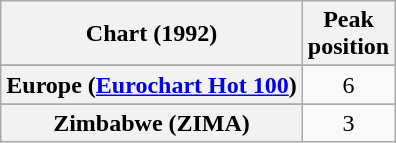<table class="wikitable sortable plainrowheaders" style="text-align:center">
<tr>
<th>Chart (1992)</th>
<th>Peak<br>position</th>
</tr>
<tr>
</tr>
<tr>
</tr>
<tr>
</tr>
<tr>
<th scope="row">Europe (<a href='#'>Eurochart Hot 100</a>)</th>
<td>6</td>
</tr>
<tr>
</tr>
<tr>
</tr>
<tr>
</tr>
<tr>
</tr>
<tr>
</tr>
<tr>
</tr>
<tr>
<th scope="row">Zimbabwe (ZIMA)</th>
<td>3</td>
</tr>
</table>
